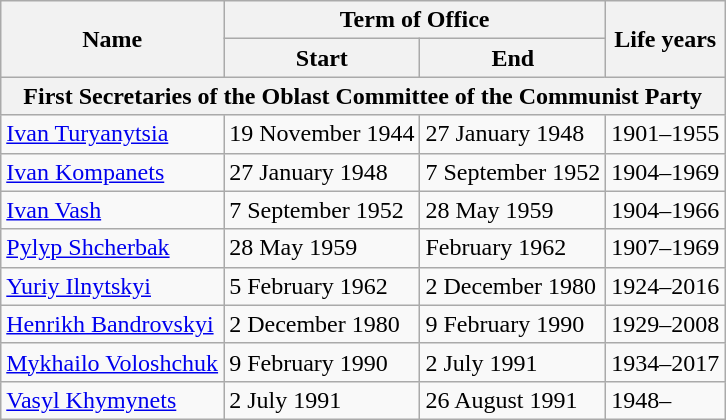<table class="wikitable">
<tr>
<th rowspan="2">Name</th>
<th colspan="2">Term of Office</th>
<th rowspan="2">Life years</th>
</tr>
<tr>
<th>Start</th>
<th>End</th>
</tr>
<tr>
<th colspan="4">First Secretaries of the Oblast Committee of the Communist Party</th>
</tr>
<tr>
<td><a href='#'>Ivan Turyanytsia</a></td>
<td>19 November 1944</td>
<td>27 January 1948</td>
<td>1901–1955</td>
</tr>
<tr>
<td><a href='#'>Ivan Kompanets</a></td>
<td>27 January 1948</td>
<td>7 September 1952</td>
<td>1904–1969</td>
</tr>
<tr>
<td><a href='#'>Ivan Vash</a></td>
<td>7 September 1952</td>
<td>28 May 1959</td>
<td>1904–1966</td>
</tr>
<tr>
<td><a href='#'>Pylyp Shcherbak</a></td>
<td>28 May 1959</td>
<td>February 1962</td>
<td>1907–1969</td>
</tr>
<tr>
<td><a href='#'>Yuriy Ilnytskyi</a></td>
<td>5 February 1962</td>
<td>2 December 1980</td>
<td>1924–2016</td>
</tr>
<tr>
<td><a href='#'>Henrikh Bandrovskyi</a></td>
<td>2 December 1980</td>
<td>9 February 1990</td>
<td>1929–2008</td>
</tr>
<tr>
<td><a href='#'>Mykhailo Voloshchuk</a></td>
<td>9 February 1990</td>
<td>2 July 1991</td>
<td>1934–2017</td>
</tr>
<tr>
<td><a href='#'>Vasyl Khymynets</a></td>
<td>2 July 1991</td>
<td>26 August 1991</td>
<td>1948–</td>
</tr>
</table>
